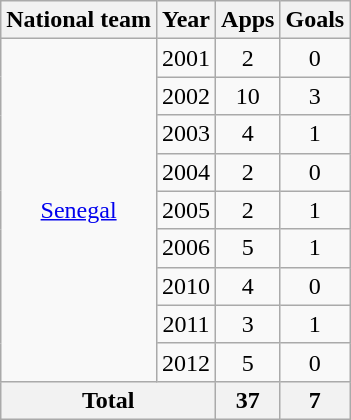<table class="wikitable" style="text-align:center">
<tr>
<th>National team</th>
<th>Year</th>
<th>Apps</th>
<th>Goals</th>
</tr>
<tr>
<td rowspan="9"><a href='#'>Senegal</a></td>
<td>2001</td>
<td>2</td>
<td>0</td>
</tr>
<tr>
<td>2002</td>
<td>10</td>
<td>3</td>
</tr>
<tr>
<td>2003</td>
<td>4</td>
<td>1</td>
</tr>
<tr>
<td>2004</td>
<td>2</td>
<td>0</td>
</tr>
<tr>
<td>2005</td>
<td>2</td>
<td>1</td>
</tr>
<tr>
<td>2006</td>
<td>5</td>
<td>1</td>
</tr>
<tr>
<td>2010</td>
<td>4</td>
<td>0</td>
</tr>
<tr>
<td>2011</td>
<td>3</td>
<td>1</td>
</tr>
<tr>
<td>2012</td>
<td>5</td>
<td>0</td>
</tr>
<tr>
<th colspan="2">Total</th>
<th>37</th>
<th>7</th>
</tr>
</table>
